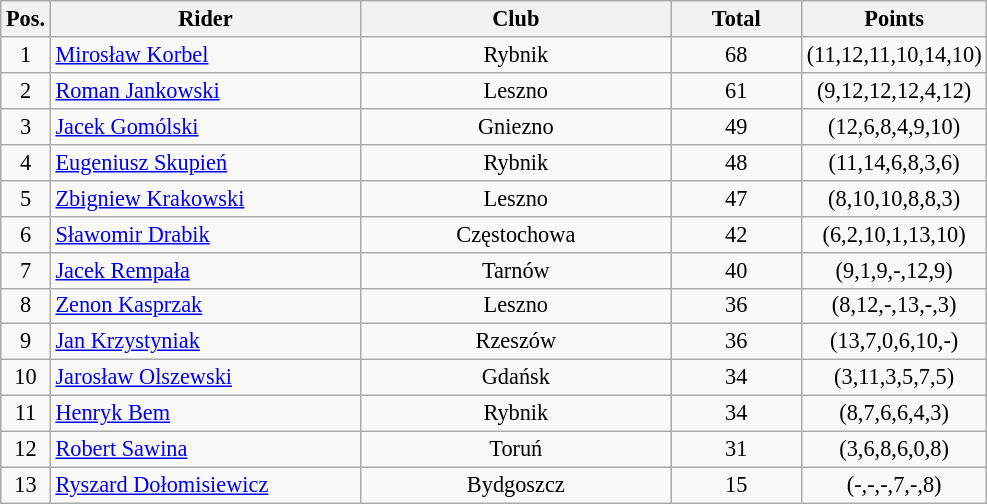<table class=wikitable style="font-size:93%;">
<tr>
<th width=25px>Pos.</th>
<th width=200px>Rider</th>
<th width=200px>Club</th>
<th width=80px>Total</th>
<th width=100px>Points</th>
</tr>
<tr align=center>
<td>1</td>
<td align=left><a href='#'>Mirosław Korbel</a></td>
<td>Rybnik</td>
<td>68</td>
<td>(11,12,11,10,14,10)</td>
</tr>
<tr align=center>
<td>2</td>
<td align=left><a href='#'>Roman Jankowski</a></td>
<td>Leszno</td>
<td>61</td>
<td>(9,12,12,12,4,12)</td>
</tr>
<tr align=center>
<td>3</td>
<td align=left><a href='#'>Jacek Gomólski</a></td>
<td>Gniezno</td>
<td>49</td>
<td>(12,6,8,4,9,10)</td>
</tr>
<tr align=center>
<td>4</td>
<td align=left><a href='#'>Eugeniusz Skupień</a></td>
<td>Rybnik</td>
<td>48</td>
<td>(11,14,6,8,3,6)</td>
</tr>
<tr align=center>
<td>5</td>
<td align=left><a href='#'>Zbigniew Krakowski</a></td>
<td>Leszno</td>
<td>47</td>
<td>(8,10,10,8,8,3)</td>
</tr>
<tr align=center>
<td>6</td>
<td align=left><a href='#'>Sławomir Drabik</a></td>
<td>Częstochowa</td>
<td>42</td>
<td>(6,2,10,1,13,10)</td>
</tr>
<tr align=center>
<td>7</td>
<td align=left><a href='#'>Jacek Rempała</a></td>
<td>Tarnów</td>
<td>40</td>
<td>(9,1,9,-,12,9)</td>
</tr>
<tr align=center>
<td>8</td>
<td align=left><a href='#'>Zenon Kasprzak</a></td>
<td>Leszno</td>
<td>36</td>
<td>(8,12,-,13,-,3)</td>
</tr>
<tr align=center>
<td>9</td>
<td align=left><a href='#'>Jan Krzystyniak</a></td>
<td>Rzeszów</td>
<td>36</td>
<td>(13,7,0,6,10,-)</td>
</tr>
<tr align=center>
<td>10</td>
<td align=left><a href='#'>Jarosław Olszewski</a></td>
<td>Gdańsk</td>
<td>34</td>
<td>(3,11,3,5,7,5)</td>
</tr>
<tr align=center>
<td>11</td>
<td align=left><a href='#'>Henryk Bem</a></td>
<td>Rybnik</td>
<td>34</td>
<td>(8,7,6,6,4,3)</td>
</tr>
<tr align=center>
<td>12</td>
<td align=left><a href='#'>Robert Sawina</a></td>
<td>Toruń</td>
<td>31</td>
<td>(3,6,8,6,0,8)</td>
</tr>
<tr align=center>
<td>13</td>
<td align=left><a href='#'>Ryszard Dołomisiewicz</a></td>
<td>Bydgoszcz</td>
<td>15</td>
<td>(-,-,-,7,-,8)</td>
</tr>
</table>
